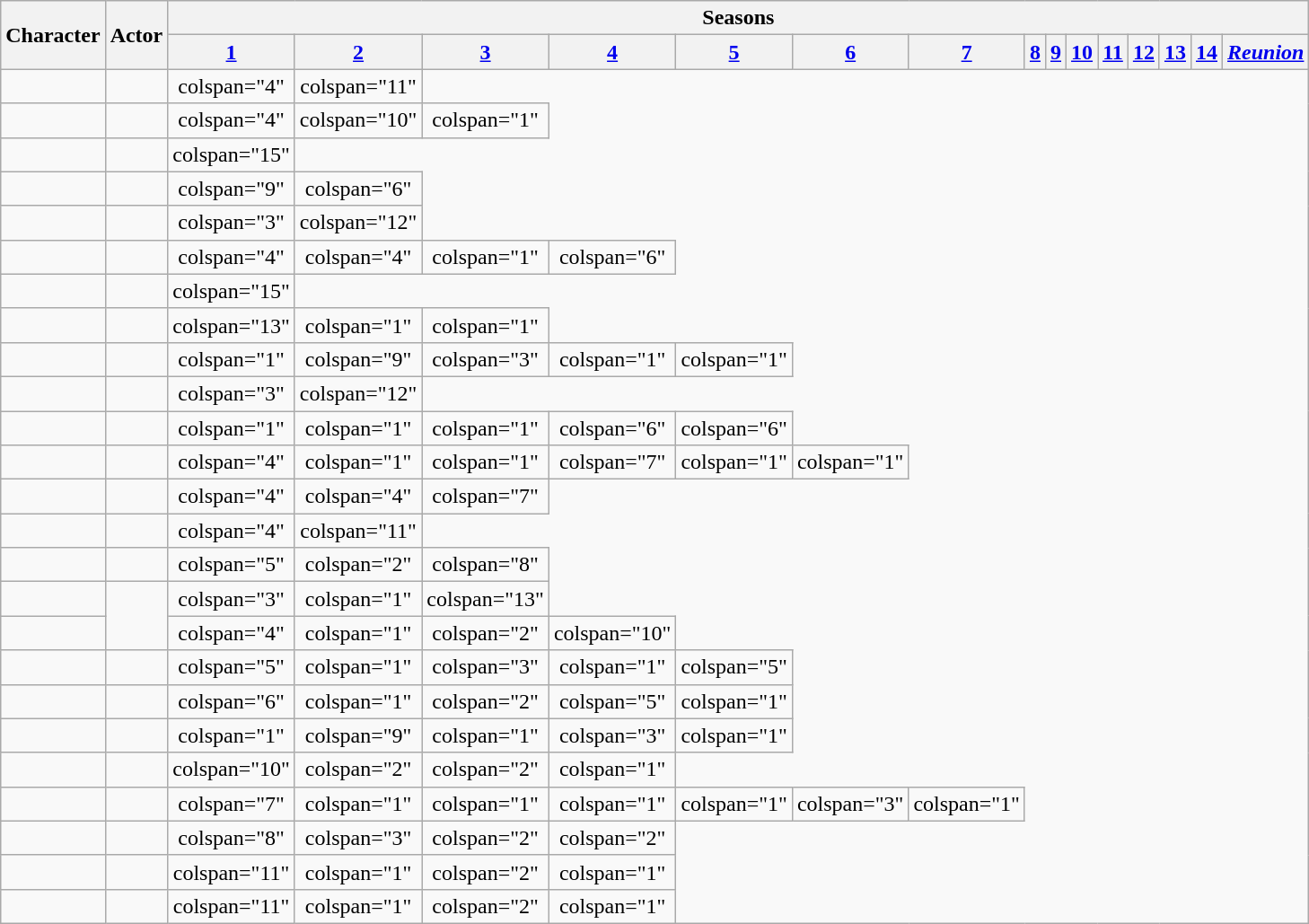<table class="wikitable sortable" style="text-align:center">
<tr>
<th rowspan="2">Character</th>
<th rowspan="2">Actor</th>
<th colspan="15">Seasons</th>
</tr>
<tr>
<th><a href='#'>1</a></th>
<th><a href='#'>2</a></th>
<th><a href='#'>3</a></th>
<th><a href='#'>4</a></th>
<th><a href='#'>5</a></th>
<th><a href='#'>6</a></th>
<th><a href='#'>7</a></th>
<th><a href='#'>8</a></th>
<th><a href='#'>9</a></th>
<th><a href='#'>10</a></th>
<th><a href='#'>11</a></th>
<th><a href='#'>12</a></th>
<th><a href='#'>13</a></th>
<th><a href='#'>14</a></th>
<th><em><a href='#'>Reunion</a></em></th>
</tr>
<tr>
<td></td>
<td></td>
<td>colspan="4" </td>
<td>colspan="11" </td>
</tr>
<tr>
<td></td>
<td></td>
<td>colspan="4" </td>
<td>colspan="10" </td>
<td>colspan="1" </td>
</tr>
<tr>
<td></td>
<td></td>
<td>colspan="15" </td>
</tr>
<tr>
<td></td>
<td></td>
<td>colspan="9" </td>
<td>colspan="6" </td>
</tr>
<tr>
<td></td>
<td></td>
<td>colspan="3" </td>
<td>colspan="12" </td>
</tr>
<tr>
<td></td>
<td></td>
<td>colspan="4" </td>
<td>colspan="4" </td>
<td>colspan="1" </td>
<td>colspan="6" </td>
</tr>
<tr>
<td></td>
<td></td>
<td>colspan="15" </td>
</tr>
<tr>
<td></td>
<td></td>
<td>colspan="13" </td>
<td>colspan="1" </td>
<td>colspan="1" </td>
</tr>
<tr>
<td></td>
<td></td>
<td>colspan="1" </td>
<td>colspan="9" </td>
<td>colspan="3" </td>
<td>colspan="1" </td>
<td>colspan="1" </td>
</tr>
<tr>
<td></td>
<td></td>
<td>colspan="3" </td>
<td>colspan="12" </td>
</tr>
<tr>
<td></td>
<td></td>
<td>colspan="1" </td>
<td>colspan="1" </td>
<td>colspan="1" </td>
<td>colspan="6" </td>
<td>colspan="6" </td>
</tr>
<tr>
<td></td>
<td></td>
<td>colspan="4" </td>
<td>colspan="1" </td>
<td>colspan="1" </td>
<td>colspan="7" </td>
<td>colspan="1" </td>
<td>colspan="1" </td>
</tr>
<tr>
<td></td>
<td></td>
<td>colspan="4" </td>
<td>colspan="4" </td>
<td>colspan="7" </td>
</tr>
<tr>
<td></td>
<td></td>
<td>colspan="4" </td>
<td>colspan="11" </td>
</tr>
<tr>
<td></td>
<td></td>
<td>colspan="5" </td>
<td>colspan="2" </td>
<td>colspan="8" </td>
</tr>
<tr>
<td></td>
<td rowspan="2"></td>
<td>colspan="3" </td>
<td>colspan="1" </td>
<td>colspan="13" </td>
</tr>
<tr>
<td></td>
<td>colspan="4" </td>
<td>colspan="1" </td>
<td>colspan="2" </td>
<td>colspan="10" </td>
</tr>
<tr>
<td></td>
<td></td>
<td>colspan="5" </td>
<td>colspan="1" </td>
<td>colspan="3" </td>
<td>colspan="1" </td>
<td>colspan="5" </td>
</tr>
<tr>
<td></td>
<td></td>
<td>colspan="6" </td>
<td>colspan="1" </td>
<td>colspan="2" </td>
<td>colspan="5" </td>
<td>colspan="1" </td>
</tr>
<tr>
<td></td>
<td></td>
<td>colspan="1" </td>
<td>colspan="9" </td>
<td>colspan="1" </td>
<td>colspan="3" </td>
<td>colspan="1" </td>
</tr>
<tr>
<td></td>
<td></td>
<td>colspan="10" </td>
<td>colspan="2" </td>
<td>colspan="2" </td>
<td>colspan="1" </td>
</tr>
<tr>
<td></td>
<td></td>
<td>colspan="7" </td>
<td>colspan="1" </td>
<td>colspan="1" </td>
<td>colspan="1" </td>
<td>colspan="1" </td>
<td>colspan="3" </td>
<td>colspan="1" </td>
</tr>
<tr>
<td></td>
<td></td>
<td>colspan="8" </td>
<td>colspan="3" </td>
<td>colspan="2" </td>
<td>colspan="2" </td>
</tr>
<tr>
<td></td>
<td></td>
<td>colspan="11" </td>
<td>colspan="1" </td>
<td>colspan="2" </td>
<td>colspan="1" </td>
</tr>
<tr>
<td></td>
<td></td>
<td>colspan="11" </td>
<td>colspan="1" </td>
<td>colspan="2"  </td>
<td>colspan="1" </td>
</tr>
</table>
